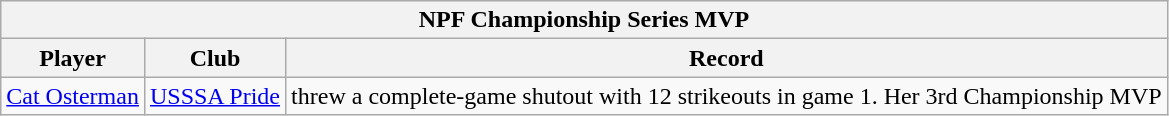<table class="wikitable">
<tr>
<th colspan=3>NPF Championship Series MVP</th>
</tr>
<tr>
<th>Player</th>
<th>Club</th>
<th>Record</th>
</tr>
<tr>
<td><a href='#'>Cat Osterman</a></td>
<td><a href='#'>USSSA Pride</a></td>
<td>threw a complete-game shutout with 12 strikeouts in game 1. Her 3rd Championship MVP</td>
</tr>
</table>
